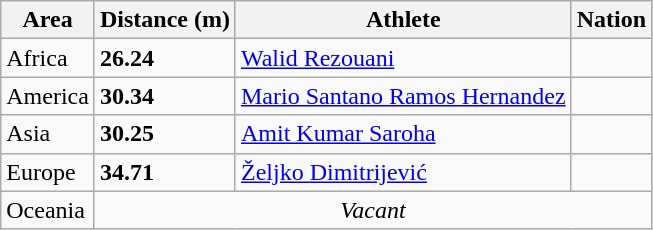<table class="wikitable">
<tr>
<th>Area</th>
<th>Distance (m)</th>
<th>Athlete</th>
<th>Nation</th>
</tr>
<tr>
<td>Africa</td>
<td><strong>26.24</strong></td>
<td><a href='#'>Walid Rezouani</a></td>
<td></td>
</tr>
<tr>
<td>America</td>
<td><strong>30.34</strong></td>
<td><a href='#'>Mario Santano Ramos Hernandez</a></td>
<td></td>
</tr>
<tr>
<td>Asia</td>
<td><strong>30.25</strong></td>
<td><a href='#'>Amit Kumar Saroha</a></td>
<td></td>
</tr>
<tr>
<td>Europe</td>
<td><strong>34.71</strong> </td>
<td><a href='#'>Željko Dimitrijević</a></td>
<td></td>
</tr>
<tr>
<td>Oceania</td>
<td colspan="3" align="center"><em>Vacant</em></td>
</tr>
</table>
